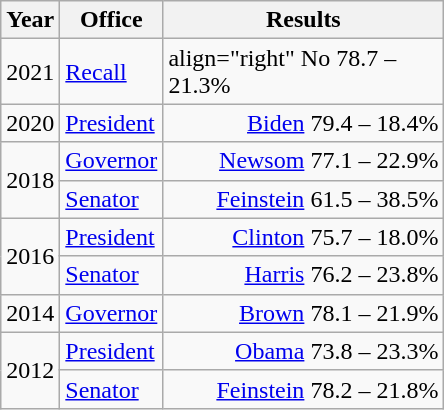<table class=wikitable>
<tr>
<th width="30">Year</th>
<th width="60">Office</th>
<th width="180">Results</th>
</tr>
<tr>
<td>2021</td>
<td><a href='#'>Recall</a></td>
<td>align="right"  No 78.7 – 21.3%</td>
</tr>
<tr>
<td>2020</td>
<td><a href='#'>President</a></td>
<td align="right" ><a href='#'>Biden</a> 79.4 – 18.4%</td>
</tr>
<tr>
<td rowspan="2">2018</td>
<td><a href='#'>Governor</a></td>
<td align="right" ><a href='#'>Newsom</a> 77.1 – 22.9%</td>
</tr>
<tr>
<td><a href='#'>Senator</a></td>
<td align="right" ><a href='#'>Feinstein</a> 61.5 – 38.5%</td>
</tr>
<tr>
<td rowspan="2">2016</td>
<td><a href='#'>President</a></td>
<td align="right" ><a href='#'>Clinton</a> 75.7 – 18.0%</td>
</tr>
<tr>
<td><a href='#'>Senator</a></td>
<td align="right" ><a href='#'>Harris</a> 76.2 – 23.8%</td>
</tr>
<tr>
<td>2014</td>
<td><a href='#'>Governor</a></td>
<td align="right" ><a href='#'>Brown</a> 78.1 – 21.9%</td>
</tr>
<tr>
<td rowspan="2">2012</td>
<td><a href='#'>President</a></td>
<td align="right" ><a href='#'>Obama</a> 73.8 – 23.3%</td>
</tr>
<tr>
<td><a href='#'>Senator</a></td>
<td align="right" ><a href='#'>Feinstein</a> 78.2 – 21.8%</td>
</tr>
</table>
